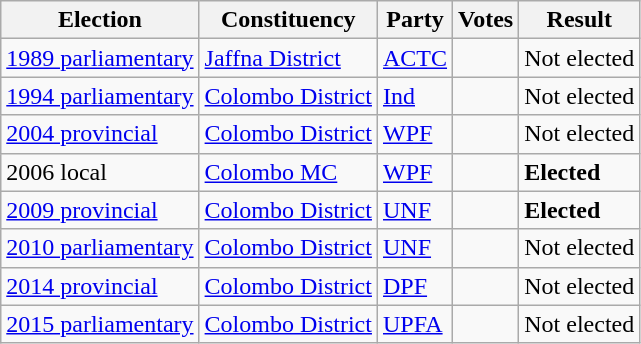<table class="wikitable" style="text-align:left;">
<tr>
<th scope=col>Election</th>
<th scope=col>Constituency</th>
<th scope=col>Party</th>
<th scope=col>Votes</th>
<th scope=col>Result</th>
</tr>
<tr>
<td><a href='#'>1989 parliamentary</a></td>
<td><a href='#'>Jaffna District</a></td>
<td><a href='#'>ACTC</a></td>
<td align=right></td>
<td>Not elected</td>
</tr>
<tr>
<td><a href='#'>1994 parliamentary</a></td>
<td><a href='#'>Colombo District</a></td>
<td><a href='#'>Ind</a></td>
<td></td>
<td>Not elected</td>
</tr>
<tr>
<td><a href='#'>2004 provincial</a></td>
<td><a href='#'>Colombo District</a></td>
<td><a href='#'>WPF</a></td>
<td align=right></td>
<td>Not elected</td>
</tr>
<tr>
<td>2006 local</td>
<td><a href='#'>Colombo MC</a></td>
<td><a href='#'>WPF</a></td>
<td></td>
<td><strong>Elected</strong></td>
</tr>
<tr>
<td><a href='#'>2009 provincial</a></td>
<td><a href='#'>Colombo District</a></td>
<td><a href='#'>UNF</a></td>
<td align=right></td>
<td><strong>Elected</strong></td>
</tr>
<tr>
<td><a href='#'>2010 parliamentary</a></td>
<td><a href='#'>Colombo District</a></td>
<td><a href='#'>UNF</a></td>
<td align=right></td>
<td>Not elected</td>
</tr>
<tr>
<td><a href='#'>2014 provincial</a></td>
<td><a href='#'>Colombo District</a></td>
<td><a href='#'>DPF</a></td>
<td></td>
<td>Not elected</td>
</tr>
<tr>
<td><a href='#'>2015 parliamentary</a></td>
<td><a href='#'>Colombo District</a></td>
<td><a href='#'>UPFA</a></td>
<td align=right></td>
<td>Not elected</td>
</tr>
</table>
